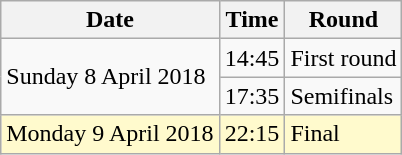<table class="wikitable">
<tr>
<th>Date</th>
<th>Time</th>
<th>Round</th>
</tr>
<tr>
<td rowspan=2>Sunday 8 April 2018</td>
<td>14:45</td>
<td>First round</td>
</tr>
<tr>
<td>17:35</td>
<td>Semifinals</td>
</tr>
<tr>
<td style=background:lemonchiffon>Monday 9 April 2018</td>
<td style=background:lemonchiffon>22:15</td>
<td style=background:lemonchiffon>Final</td>
</tr>
</table>
